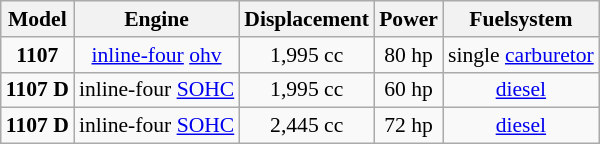<table class="wikitable" style="text-align: center; font-size: 90%;">
<tr>
<th>Model</th>
<th>Engine</th>
<th>Displacement</th>
<th>Power</th>
<th>Fuelsystem</th>
</tr>
<tr>
<td><strong>1107</strong></td>
<td><a href='#'>inline-four</a> <a href='#'>ohv</a></td>
<td>1,995 cc</td>
<td>80 hp</td>
<td>single <a href='#'>carburetor</a></td>
</tr>
<tr>
<td><strong>1107 D</strong></td>
<td>inline-four <a href='#'>SOHC</a></td>
<td>1,995 cc</td>
<td>60 hp</td>
<td><a href='#'>diesel</a></td>
</tr>
<tr>
<td><strong>1107 D</strong></td>
<td>inline-four <a href='#'>SOHC</a></td>
<td>2,445 cc</td>
<td>72 hp</td>
<td><a href='#'>diesel</a></td>
</tr>
</table>
